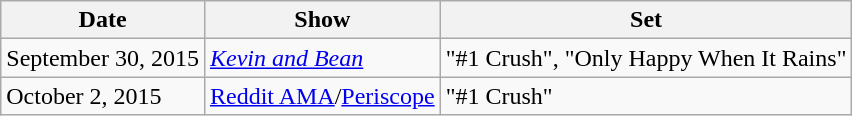<table class="wikitable" style="text-align:left;">
<tr>
<th>Date</th>
<th>Show</th>
<th>Set</th>
</tr>
<tr>
<td>September 30, 2015</td>
<td><em><a href='#'>Kevin and Bean</a></em></td>
<td>"#1 Crush", "Only Happy When It Rains"</td>
</tr>
<tr>
<td>October 2, 2015</td>
<td><a href='#'>Reddit AMA</a>/<a href='#'>Periscope</a></td>
<td>"#1 Crush"</td>
</tr>
</table>
